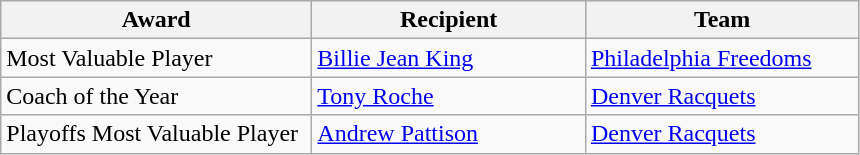<table class="wikitable" style="text-align:left">
<tr>
<th width="200px">Award</th>
<th width="175px">Recipient</th>
<th width="175px">Team</th>
</tr>
<tr>
<td>Most Valuable Player</td>
<td><a href='#'>Billie Jean King</a></td>
<td><a href='#'>Philadelphia Freedoms</a></td>
</tr>
<tr>
<td>Coach of the Year</td>
<td><a href='#'>Tony Roche</a></td>
<td><a href='#'>Denver Racquets</a></td>
</tr>
<tr>
<td>Playoffs Most Valuable Player</td>
<td><a href='#'>Andrew Pattison</a></td>
<td><a href='#'>Denver Racquets</a></td>
</tr>
</table>
